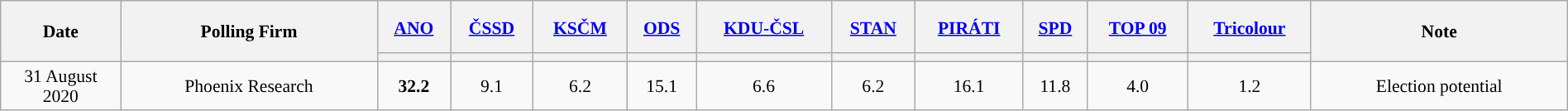<table class="wikitable" style="text-align:center; font-size:90%; line-height:16px; width:100%">
<tr style="height:42px;">
<th style="width:90px;" rowspan="2">Date</th>
<th style="width:200px;" rowspan="2">Polling Firm</th>
<th><a href='#'><span>ANO</span></a></th>
<th><a href='#'><span>ČSSD</span></a></th>
<th><a href='#'><span>KSČM</span></a></th>
<th><a href='#'><span>ODS</span></a></th>
<th><a href='#'><span>KDU-ČSL</span></a></th>
<th><a href='#'><span>STAN</span></a></th>
<th><a href='#'><span>PIRÁTI</span></a></th>
<th><a href='#'><span>SPD</span></a></th>
<th><a href='#'><span>TOP 09</span></a></th>
<th><a href='#'><span>Tricolour</span></a></th>
<th style="width:200px;" rowspan="2">Note</th>
</tr>
<tr>
<th style="color:inherit;background:"></th>
<th style="color:inherit;background:"></th>
<th style="color:inherit;background:"></th>
<th style="color:inherit;background:"></th>
<th style="color:inherit;background:"></th>
<th style="color:inherit;background:"></th>
<th style="color:inherit;background:"></th>
<th style="color:inherit;background:"></th>
<th style="color:inherit;background:"></th>
<th style="color:inherit;background:"></th>
</tr>
<tr>
<td>31 August 2020</td>
<td>Phoenix Research</td>
<td><strong>32.2</strong></td>
<td>9.1</td>
<td>6.2</td>
<td>15.1</td>
<td>6.6</td>
<td>6.2</td>
<td>16.1</td>
<td>11.8</td>
<td>4.0</td>
<td>1.2</td>
<td>Election potential</td>
</tr>
</table>
